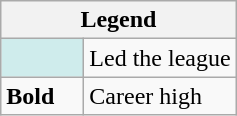<table class="wikitable mw-collapsible mw-collapsed">
<tr>
<th colspan="2">Legend</th>
</tr>
<tr>
<td style="background:#cfecec; width:3em;"></td>
<td>Led the league</td>
</tr>
<tr>
<td><strong>Bold</strong></td>
<td>Career high</td>
</tr>
</table>
